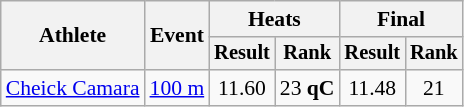<table class="wikitable" style="font-size:90%">
<tr>
<th rowspan=2>Athlete</th>
<th rowspan=2>Event</th>
<th colspan=2>Heats</th>
<th colspan=2>Final</th>
</tr>
<tr style="font-size:95%">
<th>Result</th>
<th>Rank</th>
<th>Result</th>
<th>Rank</th>
</tr>
<tr align=center>
<td align=left><a href='#'>Cheick Camara</a></td>
<td align=left><a href='#'>100 m</a></td>
<td>11.60</td>
<td>23 <strong>qC</strong></td>
<td>11.48</td>
<td>21</td>
</tr>
</table>
